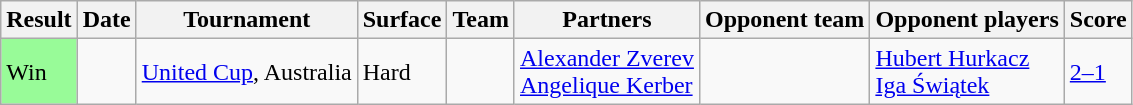<table class="wikitable nowrap">
<tr>
<th>Result</th>
<th>Date</th>
<th>Tournament</th>
<th>Surface</th>
<th>Team</th>
<th>Partners</th>
<th>Opponent team</th>
<th>Opponent players</th>
<th>Score</th>
</tr>
<tr>
<td bgcolor=98fb98>Win</td>
<td><a href='#'></a></td>
<td><a href='#'>United Cup</a>, Australia</td>
<td>Hard</td>
<td></td>
<td><a href='#'>Alexander Zverev</a><br><a href='#'>Angelique Kerber</a></td>
<td></td>
<td><a href='#'>Hubert Hurkacz</a><br><a href='#'>Iga Świątek</a></td>
<td><a href='#'>2–1</a></td>
</tr>
</table>
